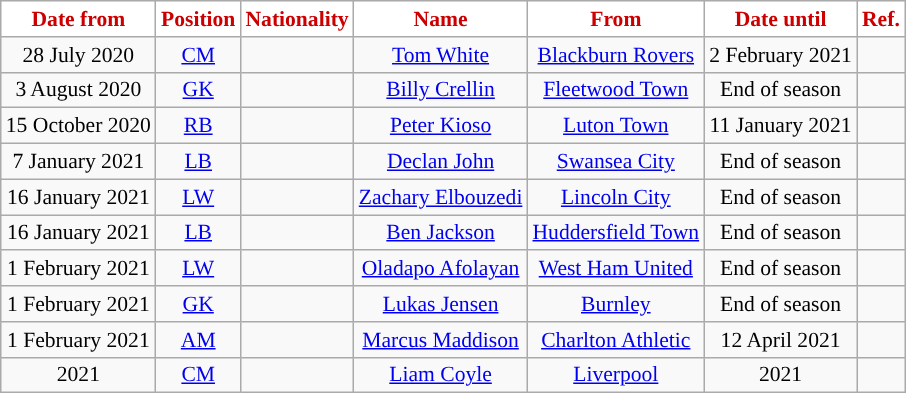<table class="wikitable"  style="text-align:center; font-size:90%; ">
<tr>
<th style="background:#ffffff;color:#cc0000;">Date from</th>
<th style="background:#ffffff;color:#cc0000;">Position</th>
<th style="background:#ffffff;color:#cc0000;">Nationality</th>
<th style="background:#ffffff;color:#cc0000;">Name</th>
<th style="background:#ffffff;color:#cc0000;">From</th>
<th style="background:#ffffff;color:#cc0000;">Date until</th>
<th style="background:#ffffff;color:#cc0000;">Ref.</th>
</tr>
<tr>
<td>28 July 2020</td>
<td><a href='#'>CM</a></td>
<td></td>
<td><a href='#'>Tom White</a></td>
<td> <a href='#'>Blackburn Rovers</a></td>
<td>2 February 2021</td>
<td></td>
</tr>
<tr>
<td>3 August 2020</td>
<td><a href='#'>GK</a></td>
<td></td>
<td><a href='#'>Billy Crellin</a></td>
<td> <a href='#'>Fleetwood Town</a></td>
<td>End of season</td>
<td></td>
</tr>
<tr>
<td>15 October 2020</td>
<td><a href='#'>RB</a></td>
<td></td>
<td><a href='#'>Peter Kioso</a></td>
<td> <a href='#'>Luton Town</a></td>
<td>11 January 2021</td>
<td></td>
</tr>
<tr>
<td>7 January 2021</td>
<td><a href='#'>LB</a></td>
<td></td>
<td><a href='#'>Declan John</a></td>
<td> <a href='#'>Swansea City</a></td>
<td>End of season</td>
<td></td>
</tr>
<tr>
<td>16 January 2021</td>
<td><a href='#'>LW</a></td>
<td></td>
<td><a href='#'>Zachary Elbouzedi</a></td>
<td> <a href='#'>Lincoln City</a></td>
<td>End of season</td>
<td></td>
</tr>
<tr>
<td>16 January 2021</td>
<td><a href='#'>LB</a></td>
<td></td>
<td><a href='#'>Ben Jackson</a></td>
<td> <a href='#'>Huddersfield Town</a></td>
<td>End of season</td>
<td></td>
</tr>
<tr>
<td>1 February 2021</td>
<td><a href='#'>LW</a></td>
<td></td>
<td><a href='#'>Oladapo Afolayan</a></td>
<td> <a href='#'>West Ham United</a></td>
<td>End of season</td>
<td></td>
</tr>
<tr>
<td>1 February 2021</td>
<td><a href='#'>GK</a></td>
<td></td>
<td><a href='#'>Lukas Jensen</a></td>
<td> <a href='#'>Burnley</a></td>
<td>End of season</td>
<td></td>
</tr>
<tr>
<td>1 February 2021</td>
<td><a href='#'>AM</a></td>
<td></td>
<td><a href='#'>Marcus Maddison</a></td>
<td> <a href='#'>Charlton Athletic</a></td>
<td>12 April 2021</td>
<td></td>
</tr>
<tr>
<td>2021</td>
<td><a href='#'>CM</a></td>
<td></td>
<td><a href='#'>Liam Coyle</a></td>
<td> <a href='#'>Liverpool</a></td>
<td>2021</td>
<td></td>
</tr>
</table>
